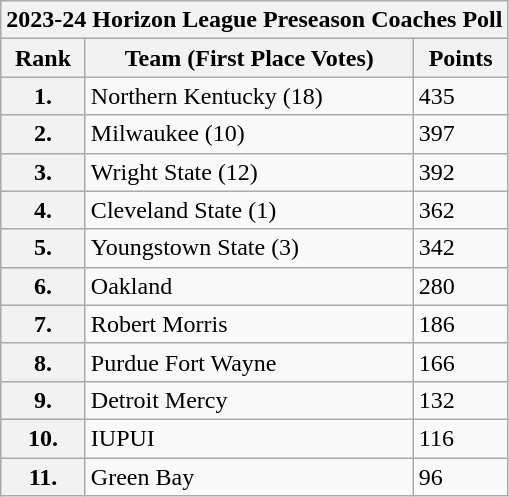<table class="wikitable">
<tr>
<th colspan="3">2023-24 Horizon League Preseason Coaches Poll</th>
</tr>
<tr>
<th>Rank</th>
<th>Team (First Place Votes)</th>
<th>Points</th>
</tr>
<tr>
<th>1.</th>
<td>Northern Kentucky (18)</td>
<td>435</td>
</tr>
<tr>
<th>2.</th>
<td>Milwaukee (10)</td>
<td>397</td>
</tr>
<tr>
<th>3.</th>
<td>Wright State (12)</td>
<td>392</td>
</tr>
<tr>
<th>4.</th>
<td>Cleveland State (1)</td>
<td>362</td>
</tr>
<tr>
<th>5.</th>
<td>Youngstown State (3)</td>
<td>342</td>
</tr>
<tr>
<th>6.</th>
<td>Oakland</td>
<td>280</td>
</tr>
<tr>
<th>7.</th>
<td>Robert Morris</td>
<td>186</td>
</tr>
<tr>
<th>8.</th>
<td>Purdue Fort Wayne</td>
<td>166</td>
</tr>
<tr>
<th>9.</th>
<td>Detroit Mercy</td>
<td>132</td>
</tr>
<tr>
<th>10.</th>
<td>IUPUI</td>
<td>116</td>
</tr>
<tr>
<th>11.</th>
<td>Green Bay</td>
<td>96</td>
</tr>
</table>
